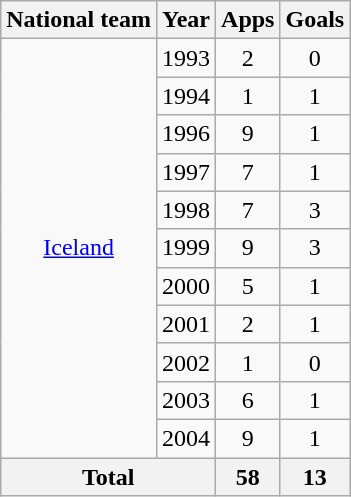<table class="wikitable" style="text-align:center">
<tr>
<th>National team</th>
<th>Year</th>
<th>Apps</th>
<th>Goals</th>
</tr>
<tr>
<td rowspan="11"><a href='#'>Iceland</a></td>
<td>1993</td>
<td>2</td>
<td>0</td>
</tr>
<tr>
<td>1994</td>
<td>1</td>
<td>1</td>
</tr>
<tr>
<td>1996</td>
<td>9</td>
<td>1</td>
</tr>
<tr>
<td>1997</td>
<td>7</td>
<td>1</td>
</tr>
<tr>
<td>1998</td>
<td>7</td>
<td>3</td>
</tr>
<tr>
<td>1999</td>
<td>9</td>
<td>3</td>
</tr>
<tr>
<td>2000</td>
<td>5</td>
<td>1</td>
</tr>
<tr>
<td>2001</td>
<td>2</td>
<td>1</td>
</tr>
<tr>
<td>2002</td>
<td>1</td>
<td>0</td>
</tr>
<tr>
<td>2003</td>
<td>6</td>
<td>1</td>
</tr>
<tr>
<td>2004</td>
<td>9</td>
<td>1</td>
</tr>
<tr>
<th colspan="2">Total</th>
<th>58</th>
<th>13</th>
</tr>
</table>
